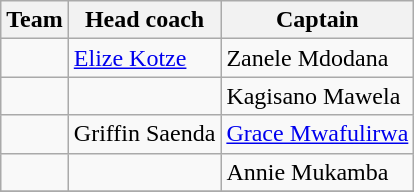<table class="wikitable collapsible">
<tr>
<th>Team</th>
<th>Head coach</th>
<th>Captain</th>
</tr>
<tr>
<td></td>
<td><a href='#'>Elize Kotze</a></td>
<td>Zanele Mdodana</td>
</tr>
<tr>
<td></td>
<td></td>
<td>Kagisano Mawela</td>
</tr>
<tr>
<td></td>
<td>Griffin Saenda</td>
<td><a href='#'>Grace Mwafulirwa</a></td>
</tr>
<tr>
<td></td>
<td></td>
<td>Annie Mukamba</td>
</tr>
<tr>
</tr>
</table>
